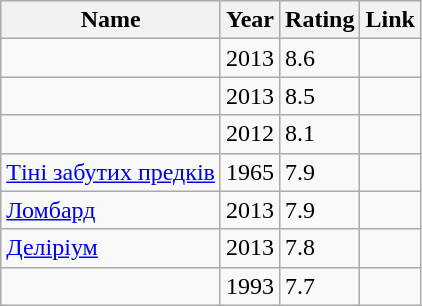<table class="wikitable sortable">
<tr>
<th>Name</th>
<th>Year</th>
<th>Rating</th>
<th>Link</th>
</tr>
<tr>
<td></td>
<td>2013</td>
<td>8.6</td>
<td></td>
</tr>
<tr>
<td></td>
<td>2013</td>
<td>8.5</td>
<td></td>
</tr>
<tr>
<td></td>
<td>2012</td>
<td>8.1</td>
<td></td>
</tr>
<tr>
<td><a href='#'>Тіні забутих предків</a></td>
<td>1965</td>
<td>7.9</td>
<td></td>
</tr>
<tr>
<td><a href='#'>Ломбард</a></td>
<td>2013</td>
<td>7.9</td>
<td></td>
</tr>
<tr>
<td><a href='#'>Деліріум</a></td>
<td>2013</td>
<td>7.8</td>
<td></td>
</tr>
<tr>
<td></td>
<td>1993</td>
<td>7.7</td>
<td></td>
</tr>
</table>
